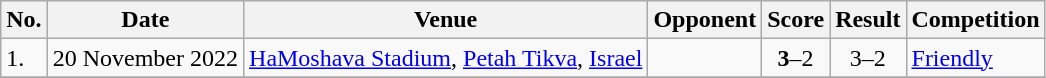<table class="wikitable">
<tr>
<th>No.</th>
<th>Date</th>
<th>Venue</th>
<th>Opponent</th>
<th>Score</th>
<th>Result</th>
<th>Competition</th>
</tr>
<tr>
<td>1.</td>
<td>20 November 2022</td>
<td><a href='#'>HaMoshava Stadium</a>, <a href='#'>Petah Tikva</a>, <a href='#'>Israel</a></td>
<td></td>
<td align=center><strong>3</strong>–2</td>
<td align=center>3–2</td>
<td><a href='#'>Friendly</a></td>
</tr>
<tr>
</tr>
</table>
